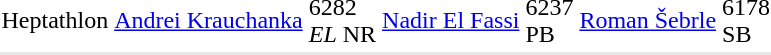<table>
<tr>
<td>Heptathlon <br></td>
<td><a href='#'>Andrei Krauchanka</a><br></td>
<td>6282<br><em>EL</em> NR</td>
<td><a href='#'>Nadir El Fassi</a><br></td>
<td>6237<br>PB</td>
<td><a href='#'>Roman Šebrle</a><br></td>
<td>6178<br>SB</td>
</tr>
<tr bgcolor= e8e8e8>
<td colspan=7></td>
</tr>
</table>
